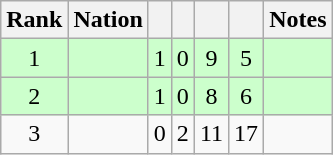<table class="wikitable sortable" style="text-align: center;">
<tr>
<th>Rank</th>
<th>Nation</th>
<th></th>
<th></th>
<th></th>
<th></th>
<th>Notes</th>
</tr>
<tr style="background:#cfc;">
<td>1</td>
<td align=left></td>
<td>1</td>
<td>0</td>
<td>9</td>
<td>5</td>
<td></td>
</tr>
<tr style="background:#cfc;">
<td>2</td>
<td align=left></td>
<td>1</td>
<td>0</td>
<td>8</td>
<td>6</td>
<td></td>
</tr>
<tr>
<td>3</td>
<td align=left></td>
<td>0</td>
<td>2</td>
<td>11</td>
<td>17</td>
<td></td>
</tr>
</table>
